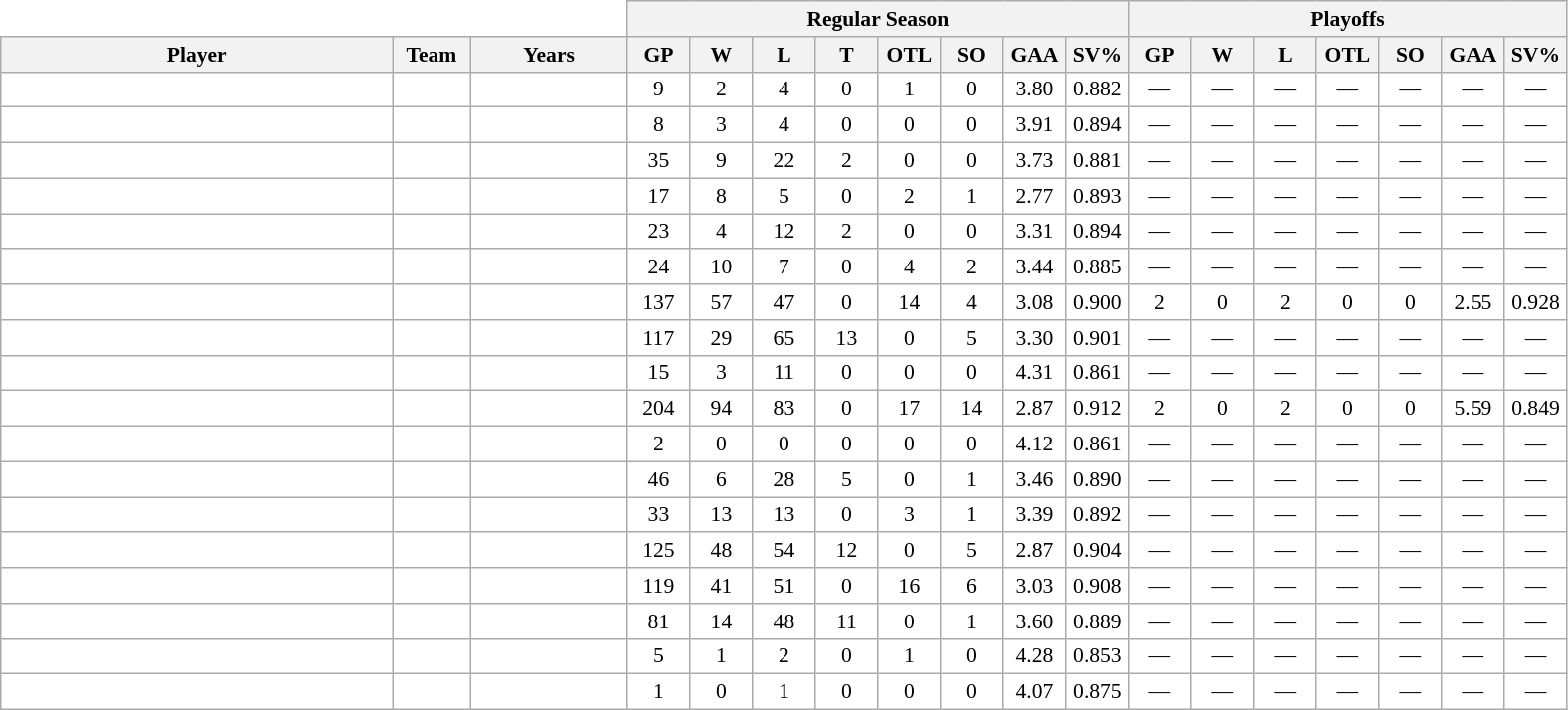<table class="wikitable sortable" style="text-align:center; border:0; background:white; width:73em; font-size:90%;">
<tr>
<th colspan=3 style="border:0; background:white;"></th>
<th colspan=8>Regular Season</th>
<th colspan=7>Playoffs</th>
</tr>
<tr>
<th style="width:25%;">Player</th>
<th style="width:5%;">Team</th>
<th style="width:10%;">Years</th>
<th data-sort-type="number" style="width:4%;">GP</th>
<th data-sort-type="number" style="width:4%;">W</th>
<th data-sort-type="number" style="width:4%;">L</th>
<th sort-type="number" style="width:4%;">T</th>
<th data-sort-type="number" style="width:4%;">OTL</th>
<th data-sort-type="number" style="width:4%;">SO</th>
<th data-sort-type="number" style="width:4%;">GAA</th>
<th data-sort-type="number" style="width:4%;">SV%</th>
<th data-sort-type="number" style="width:4%;">GP</th>
<th data-sort-type="number" style="width:4%;">W</th>
<th data-sort-type="number" style="width:4%;">L</th>
<th data-sort-type="number" style="width:4%;">OTL</th>
<th data-sort-type="number" style="width:4%;">SO</th>
<th data-sort-type="number" style="width:4%;">GAA</th>
<th data-sort-type="number" style="width:4%;">SV%</th>
</tr>
<tr>
<td></td>
<td></td>
<td></td>
<td>9</td>
<td>2</td>
<td>4</td>
<td>0</td>
<td>1</td>
<td>0</td>
<td>3.80</td>
<td>0.882</td>
<td>—</td>
<td>—</td>
<td>—</td>
<td>—</td>
<td>—</td>
<td>—</td>
<td>—</td>
</tr>
<tr>
<td></td>
<td></td>
<td></td>
<td>8</td>
<td>3</td>
<td>4</td>
<td>0</td>
<td>0</td>
<td>0</td>
<td>3.91</td>
<td>0.894</td>
<td>—</td>
<td>—</td>
<td>—</td>
<td>—</td>
<td>—</td>
<td>—</td>
<td>—</td>
</tr>
<tr>
<td></td>
<td></td>
<td></td>
<td>35</td>
<td>9</td>
<td>22</td>
<td>2</td>
<td>0</td>
<td>0</td>
<td>3.73</td>
<td>0.881</td>
<td>—</td>
<td>—</td>
<td>—</td>
<td>—</td>
<td>—</td>
<td>—</td>
<td>—</td>
</tr>
<tr>
<td></td>
<td></td>
<td></td>
<td>17</td>
<td>8</td>
<td>5</td>
<td>0</td>
<td>2</td>
<td>1</td>
<td>2.77</td>
<td>0.893</td>
<td>—</td>
<td>—</td>
<td>—</td>
<td>—</td>
<td>—</td>
<td>—</td>
<td>—</td>
</tr>
<tr>
<td></td>
<td></td>
<td></td>
<td>23</td>
<td>4</td>
<td>12</td>
<td>2</td>
<td>0</td>
<td>0</td>
<td>3.31</td>
<td>0.894</td>
<td>—</td>
<td>—</td>
<td>—</td>
<td>—</td>
<td>—</td>
<td>—</td>
<td>—</td>
</tr>
<tr>
<td></td>
<td></td>
<td></td>
<td>24</td>
<td>10</td>
<td>7</td>
<td>0</td>
<td>4</td>
<td>2</td>
<td>3.44</td>
<td>0.885</td>
<td>—</td>
<td>—</td>
<td>—</td>
<td>—</td>
<td>—</td>
<td>—</td>
<td>—</td>
</tr>
<tr>
<td></td>
<td></td>
<td></td>
<td>137</td>
<td>57</td>
<td>47</td>
<td>0</td>
<td>14</td>
<td>4</td>
<td>3.08</td>
<td>0.900</td>
<td>2</td>
<td>0</td>
<td>2</td>
<td>0</td>
<td>0</td>
<td>2.55</td>
<td>0.928</td>
</tr>
<tr>
<td></td>
<td></td>
<td></td>
<td>117</td>
<td>29</td>
<td>65</td>
<td>13</td>
<td>0</td>
<td>5</td>
<td>3.30</td>
<td>0.901</td>
<td>—</td>
<td>—</td>
<td>—</td>
<td>—</td>
<td>—</td>
<td>—</td>
<td>—</td>
</tr>
<tr>
<td></td>
<td></td>
<td></td>
<td>15</td>
<td>3</td>
<td>11</td>
<td>0</td>
<td>0</td>
<td>0</td>
<td>4.31</td>
<td>0.861</td>
<td>—</td>
<td>—</td>
<td>—</td>
<td>—</td>
<td>—</td>
<td>—</td>
<td>—</td>
</tr>
<tr>
<td></td>
<td></td>
<td></td>
<td>204</td>
<td>94</td>
<td>83</td>
<td>0</td>
<td>17</td>
<td>14</td>
<td>2.87</td>
<td>0.912</td>
<td>2</td>
<td>0</td>
<td>2</td>
<td>0</td>
<td>0</td>
<td>5.59</td>
<td>0.849</td>
</tr>
<tr>
<td></td>
<td></td>
<td></td>
<td>2</td>
<td>0</td>
<td>0</td>
<td>0</td>
<td>0</td>
<td>0</td>
<td>4.12</td>
<td>0.861</td>
<td>—</td>
<td>—</td>
<td>—</td>
<td>—</td>
<td>—</td>
<td>—</td>
<td>—</td>
</tr>
<tr>
<td></td>
<td></td>
<td></td>
<td>46</td>
<td>6</td>
<td>28</td>
<td>5</td>
<td>0</td>
<td>1</td>
<td>3.46</td>
<td>0.890</td>
<td>—</td>
<td>—</td>
<td>—</td>
<td>—</td>
<td>—</td>
<td>—</td>
<td>—</td>
</tr>
<tr>
<td></td>
<td></td>
<td></td>
<td>33</td>
<td>13</td>
<td>13</td>
<td>0</td>
<td>3</td>
<td>1</td>
<td>3.39</td>
<td>0.892</td>
<td>—</td>
<td>—</td>
<td>—</td>
<td>—</td>
<td>—</td>
<td>—</td>
<td>—</td>
</tr>
<tr>
<td></td>
<td></td>
<td></td>
<td>125</td>
<td>48</td>
<td>54</td>
<td>12</td>
<td>0</td>
<td>5</td>
<td>2.87</td>
<td>0.904</td>
<td>—</td>
<td>—</td>
<td>—</td>
<td>—</td>
<td>—</td>
<td>—</td>
<td>—</td>
</tr>
<tr>
<td></td>
<td></td>
<td></td>
<td>119</td>
<td>41</td>
<td>51</td>
<td>0</td>
<td>16</td>
<td>6</td>
<td>3.03</td>
<td>0.908</td>
<td>—</td>
<td>—</td>
<td>—</td>
<td>—</td>
<td>—</td>
<td>—</td>
<td>—</td>
</tr>
<tr>
<td></td>
<td></td>
<td></td>
<td>81</td>
<td>14</td>
<td>48</td>
<td>11</td>
<td>0</td>
<td>1</td>
<td>3.60</td>
<td>0.889</td>
<td>—</td>
<td>—</td>
<td>—</td>
<td>—</td>
<td>—</td>
<td>—</td>
<td>—</td>
</tr>
<tr>
<td></td>
<td></td>
<td></td>
<td>5</td>
<td>1</td>
<td>2</td>
<td>0</td>
<td>1</td>
<td>0</td>
<td>4.28</td>
<td>0.853</td>
<td>—</td>
<td>—</td>
<td>—</td>
<td>—</td>
<td>—</td>
<td>—</td>
<td>—</td>
</tr>
<tr>
<td></td>
<td></td>
<td></td>
<td>1</td>
<td>0</td>
<td>1</td>
<td>0</td>
<td>0</td>
<td>0</td>
<td>4.07</td>
<td>0.875</td>
<td>—</td>
<td>—</td>
<td>—</td>
<td>—</td>
<td>—</td>
<td>—</td>
<td>—</td>
</tr>
</table>
